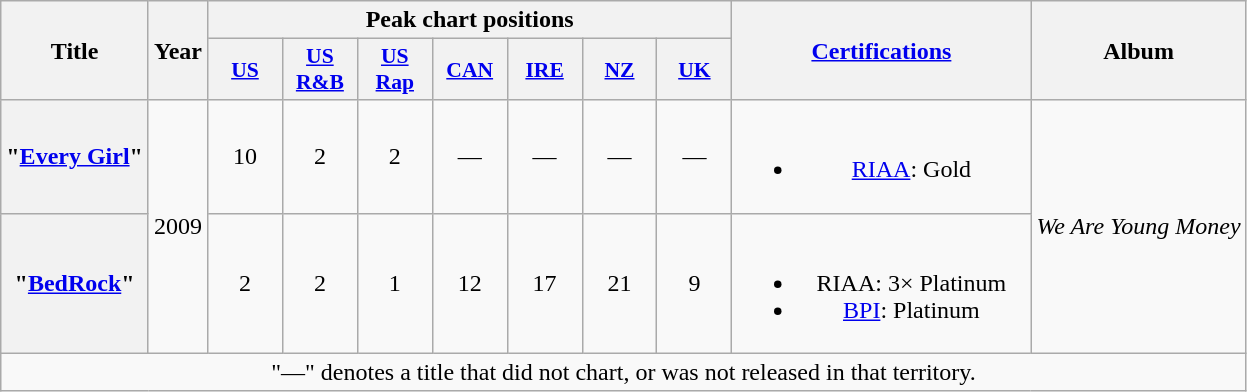<table class="wikitable plainrowheaders" style="text-align:center;">
<tr>
<th rowspan="2">Title</th>
<th rowspan="2" scope="col">Year</th>
<th scope="col" colspan="7">Peak chart positions</th>
<th scope="col" rowspan="2" style="width:12em;"><a href='#'>Certifications</a></th>
<th scope="col" rowspan="2">Album</th>
</tr>
<tr>
<th style="width:3em; font-size:90%"><a href='#'>US</a><br></th>
<th style="width:3em; font-size:90%"><a href='#'>US<br>R&B</a><br></th>
<th style="width:3em; font-size:90%"><a href='#'>US<br>Rap</a><br></th>
<th scope="col" style="width:3em;font-size:90%;"><a href='#'>CAN</a></th>
<th scope="col" style="width:3em;font-size:90%;"><a href='#'>IRE</a></th>
<th scope="col" style="width:3em;font-size:90%;"><a href='#'>NZ</a></th>
<th scope="col" style="width:3em;font-size:90%;"><a href='#'>UK</a></th>
</tr>
<tr>
<th scope="row">"<a href='#'>Every Girl</a>"<br></th>
<td rowspan="2">2009</td>
<td>10</td>
<td>2</td>
<td>2</td>
<td>—</td>
<td>—</td>
<td>—</td>
<td>—</td>
<td><br><ul><li><a href='#'>RIAA</a>: Gold</li></ul></td>
<td rowspan="2"><em>We Are Young Money</em></td>
</tr>
<tr>
<th scope="row">"<a href='#'>BedRock</a>"<br></th>
<td>2</td>
<td>2</td>
<td>1</td>
<td>12</td>
<td>17</td>
<td>21</td>
<td>9</td>
<td><br><ul><li>RIAA: 3× Platinum</li><li><a href='#'>BPI</a>: Platinum</li></ul></td>
</tr>
<tr>
<td colspan="14">"—" denotes a title that did not chart, or was not released in that territory.</td>
</tr>
</table>
